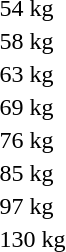<table>
<tr>
<td>54 kg</td>
<td></td>
<td></td>
<td></td>
</tr>
<tr>
<td>58 kg</td>
<td></td>
<td></td>
<td></td>
</tr>
<tr>
<td>63 kg</td>
<td></td>
<td></td>
<td></td>
</tr>
<tr>
<td>69 kg</td>
<td></td>
<td></td>
<td></td>
</tr>
<tr>
<td>76 kg</td>
<td></td>
<td></td>
<td></td>
</tr>
<tr>
<td>85 kg</td>
<td></td>
<td></td>
<td></td>
</tr>
<tr>
<td>97 kg</td>
<td></td>
<td></td>
<td></td>
</tr>
<tr>
<td>130 kg</td>
<td></td>
<td></td>
<td></td>
</tr>
</table>
